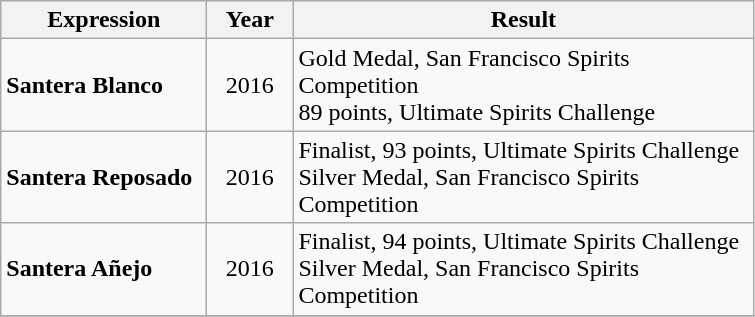<table class="wikitable" style="text-align:left">
<tr>
<th style="width:130px;">Expression</th>
<th style="width:50px;">Year</th>
<th style="width:300px;">Result</th>
</tr>
<tr>
<td><strong>Santera Blanco</strong></td>
<td style="text-align:center;">2016</td>
<td>Gold Medal, San Francisco Spirits Competition <br>89 points, Ultimate Spirits Challenge </td>
</tr>
<tr>
<td><strong>Santera Reposado</strong></td>
<td style="text-align:center;">2016</td>
<td>Finalist, 93 points, Ultimate Spirits Challenge <br>Silver Medal, San Francisco Spirits Competition</td>
</tr>
<tr>
<td><strong>Santera Añejo</strong></td>
<td style="text-align:center;">2016</td>
<td>Finalist, 94 points, Ultimate Spirits Challenge <br>Silver Medal, San Francisco Spirits Competition</td>
</tr>
<tr>
</tr>
</table>
